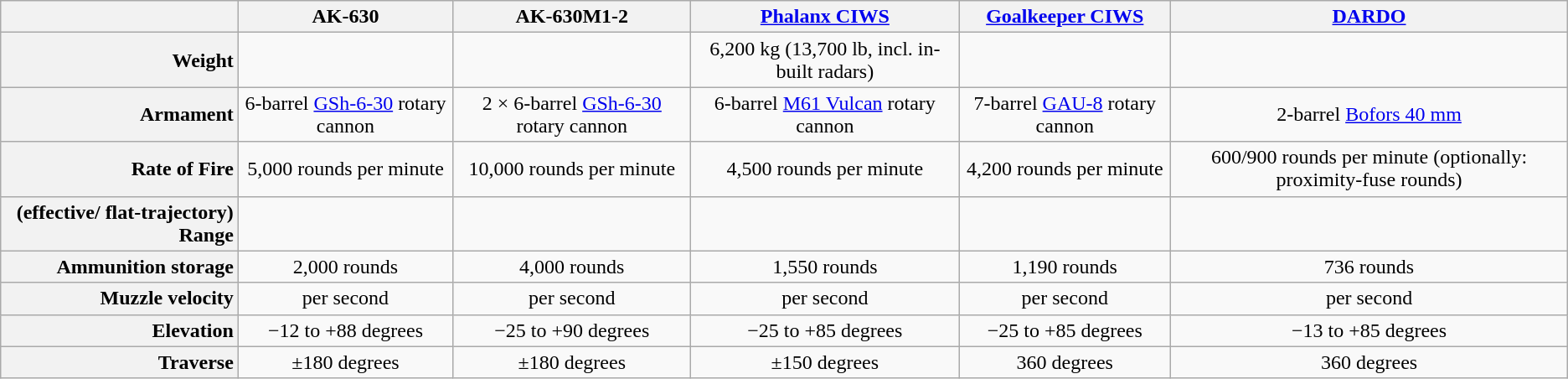<table class="wikitable" style="border-collapse:collapse; text-align:center;" summary="Characteristics of modern CIWS">
<tr style="vertical-align:bottom; border-bottom:1px solid #999; ">
<th></th>
<th style="text-align:center;"> AK-630</th>
<th style="text-align:center;"> AK-630M1-2</th>
<th style="text-align:center;"> <a href='#'>Phalanx CIWS</a></th>
<th style="text-align:center;"> <a href='#'>Goalkeeper CIWS</a></th>
<th style="text-align:center;"> <a href='#'>DARDO</a></th>
</tr>
<tr>
<th style="text-align:right;">Weight</th>
<td></td>
<td></td>
<td>6,200 kg (13,700 lb, incl. in-built radars)</td>
<td></td>
<td></td>
</tr>
<tr>
<th style="text-align:right;">Armament</th>
<td> 6-barrel <a href='#'>GSh-6-30</a> rotary cannon</td>
<td>2 ×  6-barrel <a href='#'>GSh-6-30</a> rotary cannon</td>
<td> 6-barrel <a href='#'>M61 Vulcan</a> rotary cannon</td>
<td> 7-barrel <a href='#'>GAU-8</a> rotary cannon</td>
<td> 2-barrel <a href='#'>Bofors 40 mm</a></td>
</tr>
<tr>
<th style="text-align:right;">Rate of Fire</th>
<td>5,000 rounds per minute</td>
<td>10,000 rounds per minute</td>
<td>4,500 rounds per minute</td>
<td>4,200 rounds per minute</td>
<td>600/900 rounds per minute (optionally: proximity-fuse rounds)</td>
</tr>
<tr>
<th style="text-align:right;">(effective/ flat-trajectory) Range</th>
<td></td>
<td></td>
<td></td>
<td></td>
<td></td>
</tr>
<tr>
<th style="text-align:right;">Ammunition storage</th>
<td>2,000 rounds</td>
<td>4,000 rounds</td>
<td>1,550 rounds</td>
<td>1,190 rounds</td>
<td>736 rounds</td>
</tr>
<tr>
<th style="text-align:right;">Muzzle velocity</th>
<td> per second</td>
<td> per second</td>
<td> per second</td>
<td> per second</td>
<td> per second</td>
</tr>
<tr>
<th style="text-align:right;">Elevation</th>
<td>−12 to +88 degrees</td>
<td>−25 to +90 degrees</td>
<td>−25 to +85 degrees</td>
<td>−25 to +85 degrees</td>
<td>−13 to +85 degrees</td>
</tr>
<tr>
<th style="text-align:right;">Traverse</th>
<td>±180 degrees</td>
<td>±180 degrees</td>
<td>±150 degrees</td>
<td>360 degrees</td>
<td>360 degrees</td>
</tr>
</table>
